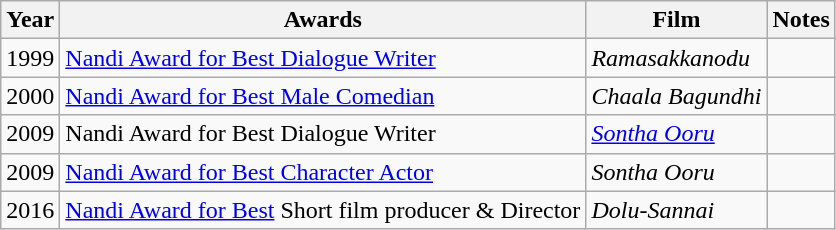<table class="wikitable sortable">
<tr>
<th>Year</th>
<th>Awards</th>
<th>Film</th>
<th>Notes</th>
</tr>
<tr>
<td>1999</td>
<td><a href='#'>Nandi Award for Best Dialogue Writer</a></td>
<td><em>Ramasakkanodu</em></td>
<td></td>
</tr>
<tr>
<td>2000</td>
<td><a href='#'>Nandi Award for Best Male Comedian</a></td>
<td><em>Chaala Bagundhi</em></td>
<td></td>
</tr>
<tr>
<td>2009</td>
<td>Nandi Award for Best Dialogue Writer</td>
<td><em><a href='#'>Sontha Ooru</a></em></td>
<td></td>
</tr>
<tr>
<td>2009</td>
<td><a href='#'>Nandi Award for Best Character Actor</a></td>
<td><em>Sontha Ooru</em></td>
<td></td>
</tr>
<tr>
<td>2016</td>
<td><a href='#'>Nandi Award for Best</a> Short film producer & Director</td>
<td><em>Dolu-Sannai</em></td>
<td></td>
</tr>
</table>
